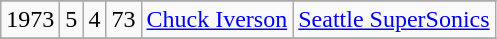<table class="wikitable" style="text-align:center">
<tr>
</tr>
<tr>
<td>1973</td>
<td>5</td>
<td>4</td>
<td>73</td>
<td><a href='#'>Chuck Iverson</a></td>
<td><a href='#'>Seattle SuperSonics</a></td>
</tr>
<tr>
</tr>
</table>
